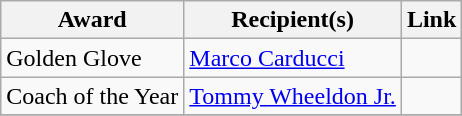<table class=wikitable>
<tr>
<th>Award</th>
<th>Recipient(s)</th>
<th>Link</th>
</tr>
<tr>
<td>Golden Glove</td>
<td> <a href='#'>Marco Carducci</a></td>
<td></td>
</tr>
<tr>
<td>Coach of the Year</td>
<td> <a href='#'>Tommy Wheeldon Jr.</a></td>
<td></td>
</tr>
<tr>
</tr>
</table>
